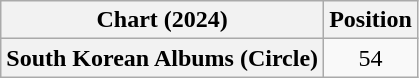<table class="wikitable plainrowheaders" style="text-align:center">
<tr>
<th scope="col">Chart (2024)</th>
<th scope="col">Position</th>
</tr>
<tr>
<th scope="row">South Korean Albums (Circle)</th>
<td>54</td>
</tr>
</table>
